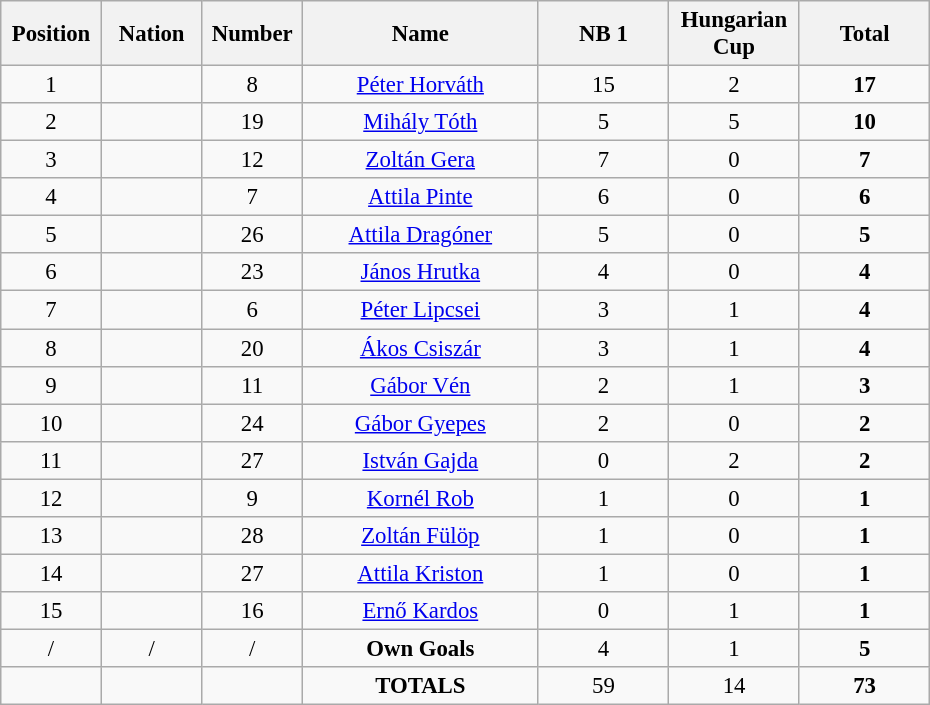<table class="wikitable" style="font-size: 95%; text-align: center;">
<tr>
<th width=60>Position</th>
<th width=60>Nation</th>
<th width=60>Number</th>
<th width=150>Name</th>
<th width=80>NB 1</th>
<th width=80>Hungarian Cup</th>
<th width=80>Total</th>
</tr>
<tr>
<td>1</td>
<td></td>
<td>8</td>
<td><a href='#'>Péter Horváth</a></td>
<td>15</td>
<td>2</td>
<td><strong>17</strong></td>
</tr>
<tr>
<td>2</td>
<td></td>
<td>19</td>
<td><a href='#'>Mihály Tóth</a></td>
<td>5</td>
<td>5</td>
<td><strong>10</strong></td>
</tr>
<tr>
<td>3</td>
<td></td>
<td>12</td>
<td><a href='#'>Zoltán Gera</a></td>
<td>7</td>
<td>0</td>
<td><strong>7</strong></td>
</tr>
<tr>
<td>4</td>
<td></td>
<td>7</td>
<td><a href='#'>Attila Pinte</a></td>
<td>6</td>
<td>0</td>
<td><strong>6</strong></td>
</tr>
<tr>
<td>5</td>
<td></td>
<td>26</td>
<td><a href='#'>Attila Dragóner</a></td>
<td>5</td>
<td>0</td>
<td><strong>5</strong></td>
</tr>
<tr>
<td>6</td>
<td></td>
<td>23</td>
<td><a href='#'>János Hrutka</a></td>
<td>4</td>
<td>0</td>
<td><strong>4</strong></td>
</tr>
<tr>
<td>7</td>
<td></td>
<td>6</td>
<td><a href='#'>Péter Lipcsei</a></td>
<td>3</td>
<td>1</td>
<td><strong>4</strong></td>
</tr>
<tr>
<td>8</td>
<td></td>
<td>20</td>
<td><a href='#'>Ákos Csiszár</a></td>
<td>3</td>
<td>1</td>
<td><strong>4</strong></td>
</tr>
<tr>
<td>9</td>
<td></td>
<td>11</td>
<td><a href='#'>Gábor Vén</a></td>
<td>2</td>
<td>1</td>
<td><strong>3</strong></td>
</tr>
<tr>
<td>10</td>
<td></td>
<td>24</td>
<td><a href='#'>Gábor Gyepes</a></td>
<td>2</td>
<td>0</td>
<td><strong>2</strong></td>
</tr>
<tr>
<td>11</td>
<td></td>
<td>27</td>
<td><a href='#'>István Gajda</a></td>
<td>0</td>
<td>2</td>
<td><strong>2</strong></td>
</tr>
<tr>
<td>12</td>
<td></td>
<td>9</td>
<td><a href='#'>Kornél Rob</a></td>
<td>1</td>
<td>0</td>
<td><strong>1</strong></td>
</tr>
<tr>
<td>13</td>
<td></td>
<td>28</td>
<td><a href='#'>Zoltán Fülöp</a></td>
<td>1</td>
<td>0</td>
<td><strong>1</strong></td>
</tr>
<tr>
<td>14</td>
<td></td>
<td>27</td>
<td><a href='#'>Attila Kriston</a></td>
<td>1</td>
<td>0</td>
<td><strong>1</strong></td>
</tr>
<tr>
<td>15</td>
<td></td>
<td>16</td>
<td><a href='#'>Ernő Kardos</a></td>
<td>0</td>
<td>1</td>
<td><strong>1</strong></td>
</tr>
<tr>
<td>/</td>
<td>/</td>
<td>/</td>
<td><strong>Own Goals</strong></td>
<td>4</td>
<td>1</td>
<td><strong>5</strong></td>
</tr>
<tr>
<td></td>
<td></td>
<td></td>
<td><strong>TOTALS</strong></td>
<td>59</td>
<td>14</td>
<td><strong>73</strong></td>
</tr>
</table>
